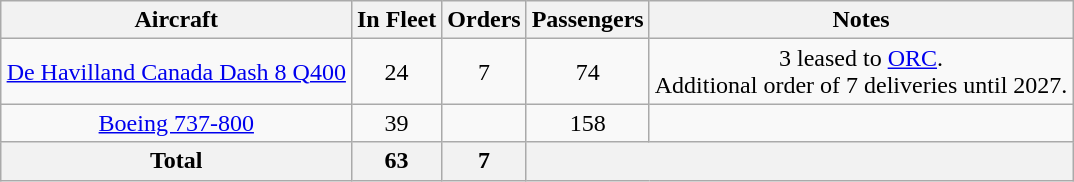<table class="wikitable" style="border-collapse:collapse; text-align:center; margin:1em auto;">
<tr>
<th>Aircraft</th>
<th>In Fleet</th>
<th>Orders</th>
<th>Passengers</th>
<th>Notes</th>
</tr>
<tr>
<td><a href='#'>De Havilland Canada Dash 8 Q400</a></td>
<td>24</td>
<td>7</td>
<td>74</td>
<td>3 leased to <a href='#'>ORC</a>.<br>Additional order of 7 deliveries until 2027.</td>
</tr>
<tr>
<td><a href='#'>Boeing 737-800</a></td>
<td>39</td>
<td></td>
<td>158</td>
<td></td>
</tr>
<tr>
<th>Total</th>
<th>63</th>
<th>7</th>
<th colspan="2"></th>
</tr>
</table>
